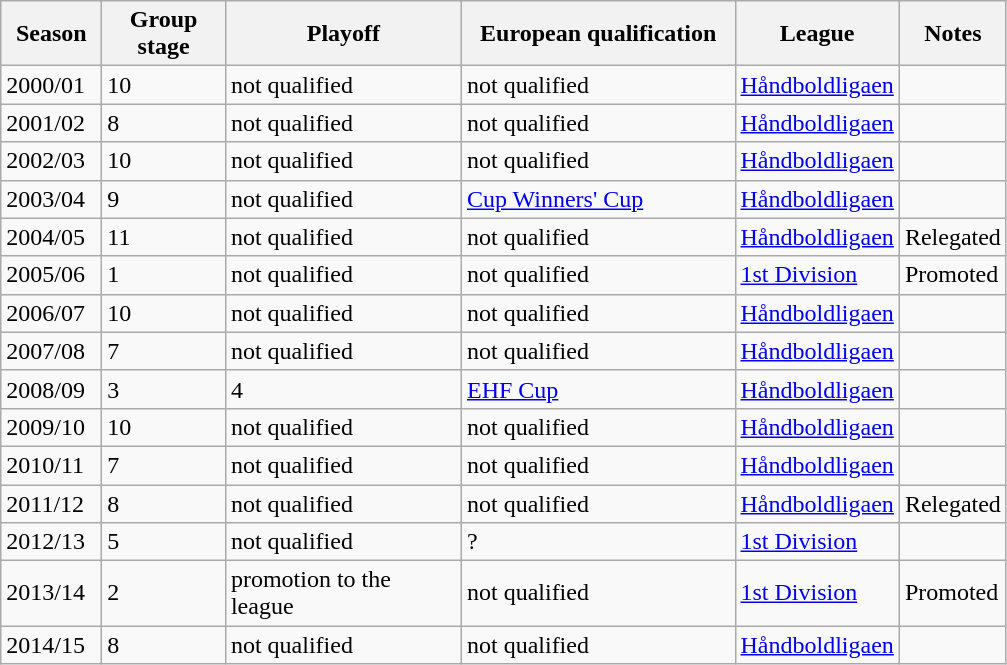<table class="wikitable">
<tr>
<th style="width:60px;">Season</th>
<th style="width:75px;">Group stage</th>
<th style="width:150px;">Playoff</th>
<th style="width:175px;">European qualification</th>
<th style="width:100px;">League</th>
<th style="width:60px;">Notes</th>
</tr>
<tr>
<td>2000/01</td>
<td>10</td>
<td>not qualified</td>
<td>not qualified</td>
<td><a href='#'>Håndboldligaen</a></td>
<td></td>
</tr>
<tr>
<td>2001/02</td>
<td>8</td>
<td>not qualified</td>
<td>not qualified</td>
<td><a href='#'>Håndboldligaen</a></td>
<td></td>
</tr>
<tr>
<td>2002/03</td>
<td>10</td>
<td>not qualified</td>
<td>not qualified</td>
<td><a href='#'>Håndboldligaen</a></td>
<td></td>
</tr>
<tr>
<td>2003/04</td>
<td>9</td>
<td>not qualified</td>
<td><a href='#'>Cup Winners' Cup</a></td>
<td><a href='#'>Håndboldligaen</a></td>
<td></td>
</tr>
<tr>
<td>2004/05</td>
<td>11</td>
<td>not qualified</td>
<td>not qualified</td>
<td><a href='#'>Håndboldligaen</a></td>
<td>Relegated</td>
</tr>
<tr>
<td>2005/06</td>
<td>1</td>
<td>not qualified</td>
<td>not qualified</td>
<td><a href='#'>1st Division</a></td>
<td>Promoted</td>
</tr>
<tr>
<td>2006/07</td>
<td>10</td>
<td>not qualified</td>
<td>not qualified</td>
<td><a href='#'>Håndboldligaen</a></td>
<td></td>
</tr>
<tr>
<td>2007/08</td>
<td>7</td>
<td>not qualified</td>
<td>not qualified</td>
<td><a href='#'>Håndboldligaen</a></td>
<td></td>
</tr>
<tr>
<td>2008/09</td>
<td>3</td>
<td>4</td>
<td><a href='#'>EHF Cup</a></td>
<td><a href='#'>Håndboldligaen</a></td>
<td></td>
</tr>
<tr>
<td>2009/10</td>
<td>10</td>
<td>not qualified</td>
<td>not qualified</td>
<td><a href='#'>Håndboldligaen</a></td>
<td></td>
</tr>
<tr>
<td>2010/11</td>
<td>7</td>
<td>not qualified</td>
<td>not qualified</td>
<td><a href='#'>Håndboldligaen</a></td>
<td></td>
</tr>
<tr>
<td>2011/12</td>
<td>8</td>
<td>not qualified</td>
<td>not qualified</td>
<td><a href='#'>Håndboldligaen</a></td>
<td>Relegated</td>
</tr>
<tr>
<td>2012/13</td>
<td>5</td>
<td>not qualified</td>
<td>?</td>
<td><a href='#'>1st Division</a></td>
<td></td>
</tr>
<tr>
<td>2013/14</td>
<td>2</td>
<td>promotion to the league</td>
<td>not qualified</td>
<td><a href='#'>1st Division</a></td>
<td>Promoted</td>
</tr>
<tr>
<td>2014/15</td>
<td>8</td>
<td>not qualified</td>
<td>not qualified</td>
<td><a href='#'>Håndboldligaen</a></td>
<td></td>
</tr>
</table>
